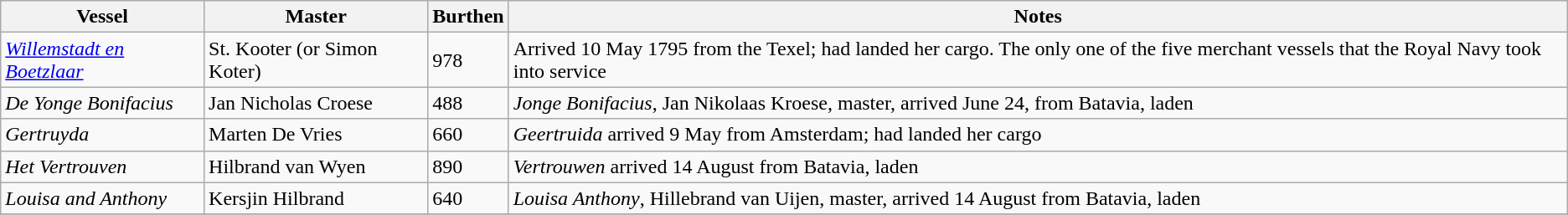<table class="sortable wikitable">
<tr>
<th>Vessel</th>
<th>Master</th>
<th>Burthen</th>
<th>Notes</th>
</tr>
<tr>
<td><a href='#'><em>Willemstadt en Boetzlaar</em></a></td>
<td>St. Kooter (or Simon Koter)</td>
<td>978</td>
<td>Arrived 10 May 1795 from the Texel; had landed her cargo. The only one of the five merchant vessels that the Royal Navy took into service</td>
</tr>
<tr>
<td><em>De Yonge Bonifacius</em></td>
<td>Jan Nicholas Croese</td>
<td>488</td>
<td><em>Jonge Bonifacius</em>, Jan Nikolaas Kroese, master, arrived June 24, from Batavia, laden</td>
</tr>
<tr>
<td><em>Gertruyda</em></td>
<td>Marten De Vries</td>
<td>660</td>
<td><em>Geertruida</em> arrived 9 May from Amsterdam; had landed her cargo</td>
</tr>
<tr>
<td><em>Het Vertrouven</em></td>
<td>Hilbrand van Wyen</td>
<td>890</td>
<td><em>Vertrouwen</em> arrived 14 August from Batavia, laden</td>
</tr>
<tr>
<td><em>Louisa and Anthony</em></td>
<td>Kersjin Hilbrand</td>
<td>640</td>
<td><em>Louisa Anthony</em>, Hillebrand van Uijen, master, arrived 14 August from Batavia, laden</td>
</tr>
<tr>
</tr>
</table>
